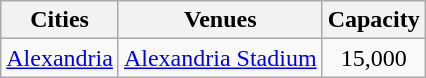<table class="wikitable">
<tr>
<th>Cities</th>
<th>Venues</th>
<th>Capacity</th>
</tr>
<tr>
<td rowspan=2><a href='#'>Alexandria</a></td>
<td><a href='#'>Alexandria Stadium</a></td>
<td align="center">15,000</td>
</tr>
</table>
